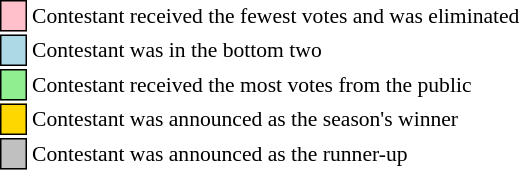<table class="toccolours" style="font-size: 90%; white-space: nowrap;">
<tr>
<td style="background:pink; border:1px solid black;">    </td>
<td>Contestant received the fewest votes and was eliminated</td>
</tr>
<tr>
<td style="background:lightblue; border:1px solid black;">    </td>
<td>Contestant was in the bottom two</td>
</tr>
<tr>
<td style="background:lightgreen; border:1px solid black;">    </td>
<td>Contestant received the most votes from the public</td>
</tr>
<tr>
<td style="background:gold; border:1px solid black;">    </td>
<td>Contestant was announced as the season's winner</td>
</tr>
<tr>
<td style="background:silver; border:1px solid black;">    </td>
<td>Contestant was announced as the runner-up</td>
</tr>
</table>
